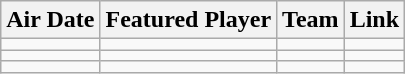<table class="wikitable sortable" style="text-align:left">
<tr>
<th>Air Date</th>
<th>Featured Player</th>
<th>Team</th>
<th>Link</th>
</tr>
<tr>
<td></td>
<td></td>
<td></td>
<td align=center></td>
</tr>
<tr>
<td></td>
<td></td>
<td></td>
<td align=center></td>
</tr>
<tr>
<td></td>
<td></td>
<td></td>
<td align=center></td>
</tr>
</table>
